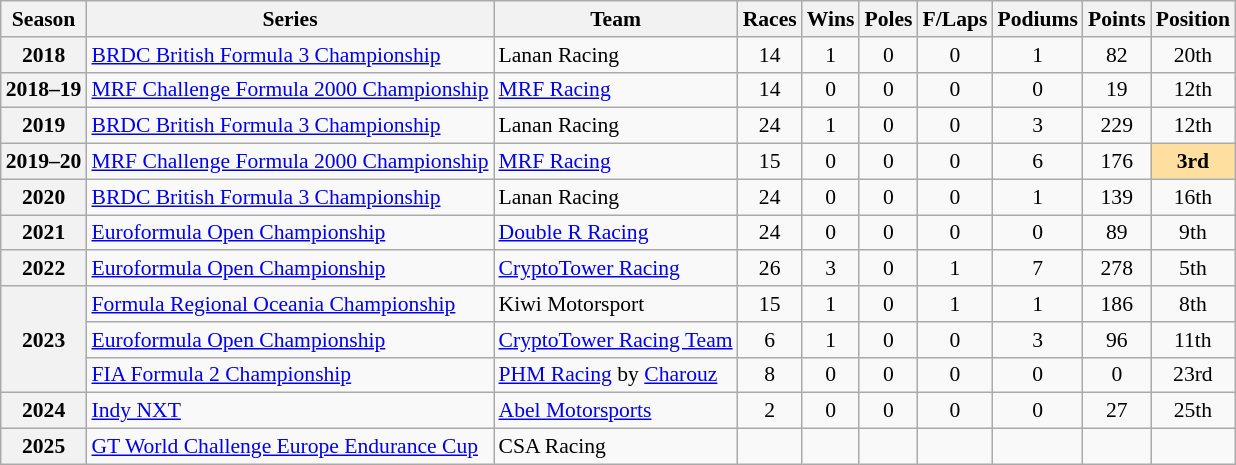<table class="wikitable" style="font-size: 90%; text-align:center">
<tr>
<th>Season</th>
<th>Series</th>
<th>Team</th>
<th>Races</th>
<th>Wins</th>
<th>Poles</th>
<th>F/Laps</th>
<th>Podiums</th>
<th>Points</th>
<th>Position</th>
</tr>
<tr>
<th>2018</th>
<td align=left><a href='#'>BRDC British Formula 3 Championship</a></td>
<td align=left>Lanan Racing</td>
<td>14</td>
<td>1</td>
<td>0</td>
<td>0</td>
<td>1</td>
<td>82</td>
<td>20th</td>
</tr>
<tr>
<th>2018–19</th>
<td align=left><a href='#'>MRF Challenge Formula 2000 Championship</a></td>
<td align=left><a href='#'>MRF Racing</a></td>
<td>14</td>
<td>0</td>
<td>0</td>
<td>0</td>
<td>0</td>
<td>19</td>
<td>12th</td>
</tr>
<tr>
<th>2019</th>
<td align=left><a href='#'>BRDC British Formula 3 Championship</a></td>
<td align=left>Lanan Racing</td>
<td>24</td>
<td>1</td>
<td>0</td>
<td>0</td>
<td>3</td>
<td>229</td>
<td>12th</td>
</tr>
<tr>
<th>2019–20</th>
<td align=left><a href='#'>MRF Challenge Formula 2000 Championship</a></td>
<td align=left><a href='#'>MRF Racing</a></td>
<td>15</td>
<td>0</td>
<td>0</td>
<td>0</td>
<td>6</td>
<td>176</td>
<td style="background:#FFDF9F;"><strong>3rd</strong></td>
</tr>
<tr>
<th>2020</th>
<td align=left><a href='#'>BRDC British Formula 3 Championship</a></td>
<td align=left>Lanan Racing</td>
<td>24</td>
<td>0</td>
<td>0</td>
<td>0</td>
<td>1</td>
<td>139</td>
<td>16th</td>
</tr>
<tr>
<th>2021</th>
<td align=left><a href='#'>Euroformula Open Championship</a></td>
<td align=left><a href='#'>Double R Racing</a></td>
<td>24</td>
<td>0</td>
<td>0</td>
<td>0</td>
<td>0</td>
<td>89</td>
<td>9th</td>
</tr>
<tr>
<th>2022</th>
<td align=left><a href='#'>Euroformula Open Championship</a></td>
<td align=left><a href='#'>CryptoTower Racing</a></td>
<td>26</td>
<td>3</td>
<td>0</td>
<td>1</td>
<td>7</td>
<td>278</td>
<td>5th</td>
</tr>
<tr>
<th rowspan="3">2023</th>
<td align=left><a href='#'>Formula Regional Oceania Championship</a></td>
<td align=left>Kiwi Motorsport</td>
<td>15</td>
<td>1</td>
<td>0</td>
<td>1</td>
<td>1</td>
<td>186</td>
<td>8th</td>
</tr>
<tr>
<td align=left><a href='#'>Euroformula Open Championship</a></td>
<td align=left><a href='#'>CryptoTower Racing Team</a></td>
<td>6</td>
<td>1</td>
<td>0</td>
<td>0</td>
<td>3</td>
<td>96</td>
<td>11th</td>
</tr>
<tr>
<td align=left><a href='#'>FIA Formula 2 Championship</a></td>
<td align=left><a href='#'>PHM Racing</a> by <a href='#'>Charouz</a></td>
<td>8</td>
<td>0</td>
<td>0</td>
<td>0</td>
<td>0</td>
<td>0</td>
<td>23rd</td>
</tr>
<tr>
<th>2024</th>
<td align=left><a href='#'>Indy NXT</a></td>
<td align=left><a href='#'>Abel Motorsports</a></td>
<td>2</td>
<td>0</td>
<td>0</td>
<td>0</td>
<td>0</td>
<td>27</td>
<td>25th</td>
</tr>
<tr>
<th>2025</th>
<td align="left"><a href='#'>GT World Challenge Europe Endurance Cup</a></td>
<td align="left">CSA Racing</td>
<td></td>
<td></td>
<td></td>
<td></td>
<td></td>
<td></td>
<td></td>
</tr>
</table>
